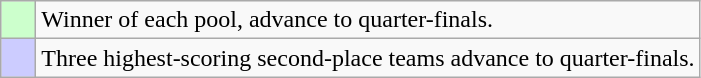<table class="wikitable">
<tr>
<td bgcolor="#ccffcc">    </td>
<td>Winner of each pool, advance to quarter-finals.</td>
</tr>
<tr>
<td bgcolor="#ccccff">    </td>
<td>Three highest-scoring second-place teams advance to quarter-finals.</td>
</tr>
</table>
